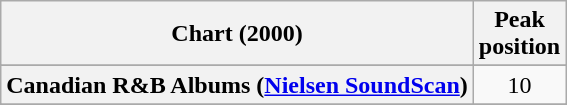<table class="wikitable sortable plainrowheaders" style="text-align:center;">
<tr>
<th>Chart (2000)</th>
<th>Peak<br>position</th>
</tr>
<tr>
</tr>
<tr>
</tr>
<tr>
<th scope="row">Canadian R&B Albums (<a href='#'>Nielsen SoundScan</a>)</th>
<td style="text-align:center;">10</td>
</tr>
<tr>
</tr>
<tr>
</tr>
<tr>
</tr>
<tr>
</tr>
<tr>
</tr>
</table>
